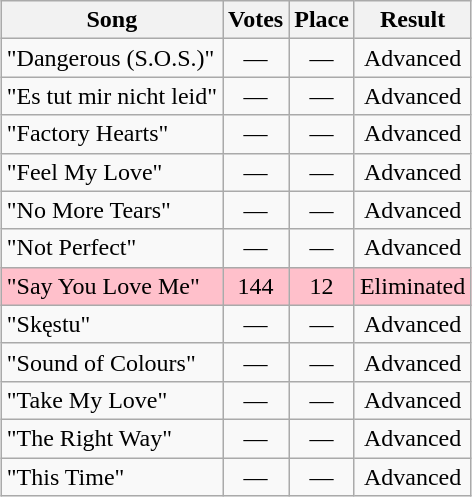<table class="sortable wikitable" style="margin: 1em auto 1em auto; text-align:center;">
<tr>
<th>Song</th>
<th>Votes</th>
<th>Place</th>
<th>Result</th>
</tr>
<tr>
<td align="left">"Dangerous (S.O.S.)"</td>
<td>—</td>
<td>—</td>
<td>Advanced</td>
</tr>
<tr>
<td align="left">"Es tut mir nicht leid"</td>
<td>—</td>
<td>—</td>
<td>Advanced</td>
</tr>
<tr>
<td align="left">"Factory Hearts"</td>
<td>—</td>
<td>—</td>
<td>Advanced</td>
</tr>
<tr>
<td align="left">"Feel My Love"</td>
<td>—</td>
<td>—</td>
<td>Advanced</td>
</tr>
<tr>
<td align="left">"No More Tears"</td>
<td>—</td>
<td>—</td>
<td>Advanced</td>
</tr>
<tr>
<td align="left">"Not Perfect"</td>
<td>—</td>
<td>—</td>
<td>Advanced</td>
</tr>
<tr style="background:pink;">
<td align="left">"Say You Love Me"</td>
<td>144</td>
<td>12</td>
<td>Eliminated</td>
</tr>
<tr>
<td align="left">"Skęstu"</td>
<td>—</td>
<td>—</td>
<td>Advanced</td>
</tr>
<tr>
<td align="left">"Sound of Colours"</td>
<td>—</td>
<td>—</td>
<td>Advanced</td>
</tr>
<tr>
<td align="left">"Take My Love"</td>
<td>—</td>
<td>—</td>
<td>Advanced</td>
</tr>
<tr>
<td align="left">"The Right Way"</td>
<td>—</td>
<td>—</td>
<td>Advanced</td>
</tr>
<tr>
<td align="left">"This Time"</td>
<td>—</td>
<td>—</td>
<td>Advanced</td>
</tr>
</table>
